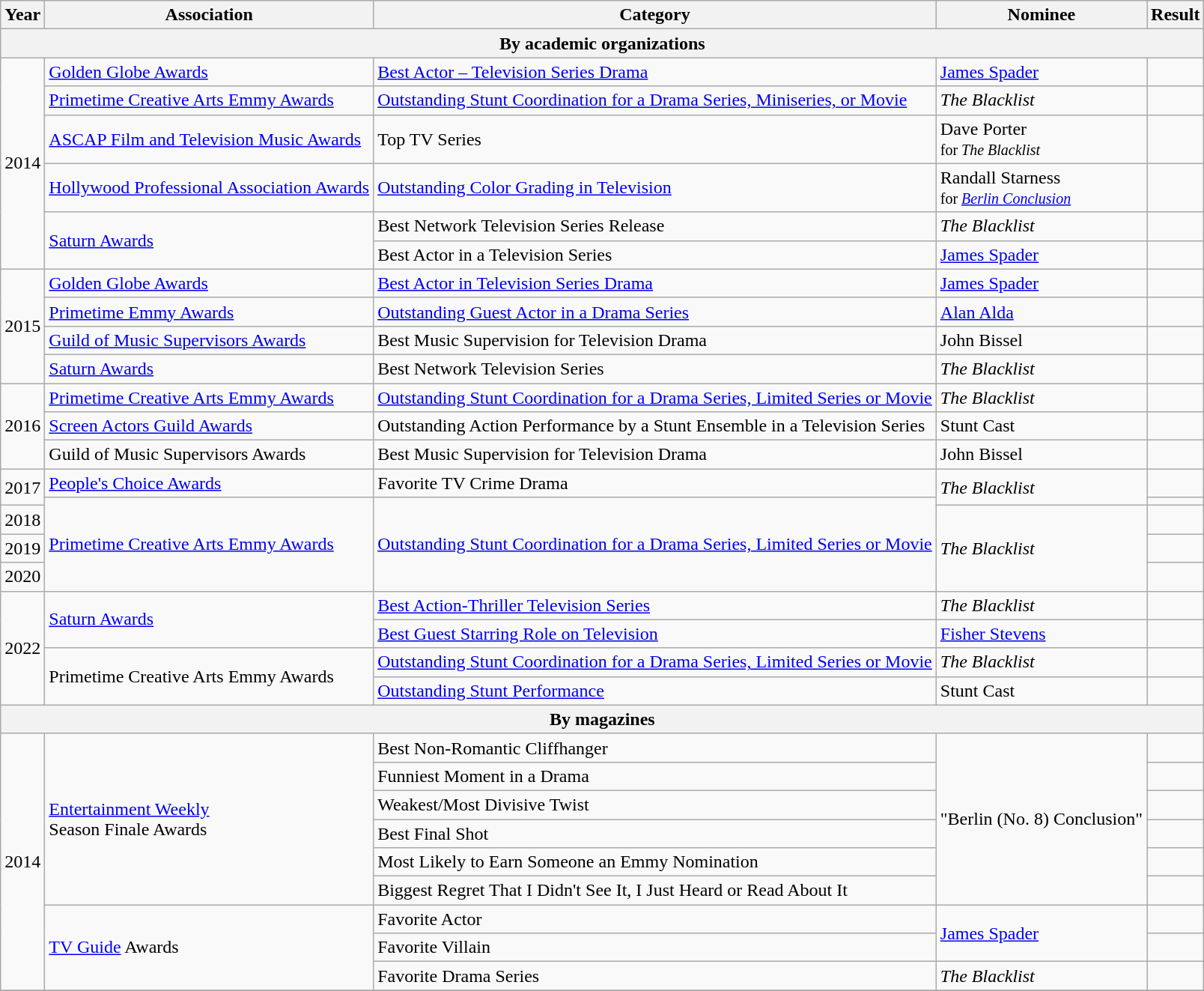<table class="wikitable sortable">
<tr>
<th>Year</th>
<th>Association</th>
<th>Category</th>
<th>Nominee</th>
<th>Result</th>
</tr>
<tr>
<th scope="col" colspan="5" style="text-align: center;">By academic organizations</th>
</tr>
<tr>
<td rowspan="6">2014</td>
<td><a href='#'>Golden Globe Awards</a></td>
<td><a href='#'>Best Actor – Television Series Drama</a></td>
<td><a href='#'>James Spader</a></td>
<td></td>
</tr>
<tr>
<td><a href='#'>Primetime Creative Arts Emmy Awards</a></td>
<td><a href='#'>Outstanding Stunt Coordination for a Drama Series, Miniseries, or Movie</a></td>
<td><em>The Blacklist</em></td>
<td></td>
</tr>
<tr>
<td><a href='#'>ASCAP Film and Television Music Awards</a></td>
<td>Top TV Series</td>
<td>Dave Porter<br><small>for <em>The Blacklist</em></small></td>
<td></td>
</tr>
<tr>
<td><a href='#'>Hollywood Professional Association Awards</a></td>
<td><a href='#'>Outstanding Color Grading in Television</a></td>
<td>Randall Starness <br><small>for <em><a href='#'>Berlin Conclusion</a></em></small></td>
<td></td>
</tr>
<tr>
<td rowspan="2"><a href='#'>Saturn Awards</a></td>
<td>Best Network Television Series Release</td>
<td><em>The Blacklist</em></td>
<td></td>
</tr>
<tr>
<td>Best Actor in a Television Series</td>
<td><a href='#'>James Spader</a></td>
<td></td>
</tr>
<tr>
<td rowspan="4">2015</td>
<td><a href='#'>Golden Globe Awards</a></td>
<td><a href='#'>Best Actor in Television Series Drama</a></td>
<td><a href='#'>James Spader</a></td>
<td></td>
</tr>
<tr>
<td><a href='#'>Primetime Emmy Awards</a></td>
<td><a href='#'>Outstanding Guest Actor in a Drama Series</a></td>
<td><a href='#'>Alan Alda</a></td>
<td></td>
</tr>
<tr>
<td><a href='#'>Guild of Music Supervisors Awards</a></td>
<td>Best Music Supervision for Television Drama</td>
<td>John Bissel</td>
<td></td>
</tr>
<tr>
<td><a href='#'>Saturn Awards</a></td>
<td>Best Network Television Series</td>
<td><em>The Blacklist</em></td>
<td></td>
</tr>
<tr>
<td rowspan="3">2016</td>
<td><a href='#'>Primetime Creative Arts Emmy Awards</a></td>
<td><a href='#'>Outstanding Stunt Coordination for a Drama Series, Limited Series or Movie</a></td>
<td><em>The Blacklist</em></td>
<td></td>
</tr>
<tr>
<td><a href='#'>Screen Actors Guild Awards</a></td>
<td>Outstanding Action Performance by a Stunt Ensemble in a Television Series</td>
<td>Stunt Cast</td>
<td></td>
</tr>
<tr>
<td>Guild of Music Supervisors Awards</td>
<td>Best Music Supervision for Television Drama</td>
<td>John Bissel</td>
<td></td>
</tr>
<tr>
<td rowspan="2">2017</td>
<td><a href='#'>People's Choice Awards</a></td>
<td>Favorite TV Crime Drama</td>
<td rowspan="2"><em>The Blacklist</em></td>
<td></td>
</tr>
<tr>
<td rowspan="4"><a href='#'>Primetime Creative Arts Emmy Awards</a></td>
<td rowspan="4"><a href='#'>Outstanding Stunt Coordination for a Drama Series, Limited Series or Movie</a></td>
<td></td>
</tr>
<tr>
<td>2018</td>
<td rowspan="3"><em>The Blacklist</em></td>
<td></td>
</tr>
<tr>
<td>2019</td>
<td></td>
</tr>
<tr>
<td>2020</td>
<td></td>
</tr>
<tr>
<td rowspan="4">2022</td>
<td rowspan="2"><a href='#'>Saturn Awards</a></td>
<td><a href='#'>Best Action-Thriller Television Series</a></td>
<td><em>The Blacklist</em></td>
<td></td>
</tr>
<tr>
<td><a href='#'>Best Guest Starring Role on Television</a></td>
<td><a href='#'>Fisher Stevens</a></td>
<td></td>
</tr>
<tr>
<td rowspan="2">Primetime Creative Arts Emmy Awards</td>
<td><a href='#'>Outstanding Stunt Coordination for a Drama Series, Limited Series or Movie</a></td>
<td><em>The Blacklist</em></td>
<td></td>
</tr>
<tr>
<td><a href='#'>Outstanding Stunt Performance</a></td>
<td>Stunt Cast</td>
<td></td>
</tr>
<tr>
<th scope="col" colspan="5" style="text-align: center;">By magazines</th>
</tr>
<tr>
<td rowspan="9">2014</td>
<td rowspan="6"><a href='#'>Entertainment Weekly</a><br>Season Finale Awards</td>
<td>Best Non-Romantic Cliffhanger</td>
<td rowspan="6">"Berlin (No. 8) Conclusion"</td>
<td></td>
</tr>
<tr>
<td>Funniest Moment in a Drama</td>
<td></td>
</tr>
<tr>
<td>Weakest/Most Divisive Twist</td>
<td></td>
</tr>
<tr>
<td>Best Final Shot</td>
<td></td>
</tr>
<tr>
<td>Most Likely to Earn Someone an Emmy Nomination</td>
<td></td>
</tr>
<tr>
<td>Biggest Regret That I Didn't See It, I Just Heard or Read About It</td>
<td></td>
</tr>
<tr>
<td rowspan="3"><a href='#'>TV Guide</a> Awards</td>
<td>Favorite Actor</td>
<td rowspan="2"><a href='#'>James Spader</a></td>
<td></td>
</tr>
<tr>
<td>Favorite Villain</td>
<td></td>
</tr>
<tr>
<td>Favorite Drama Series</td>
<td><em>The Blacklist</em></td>
<td></td>
</tr>
<tr>
</tr>
</table>
